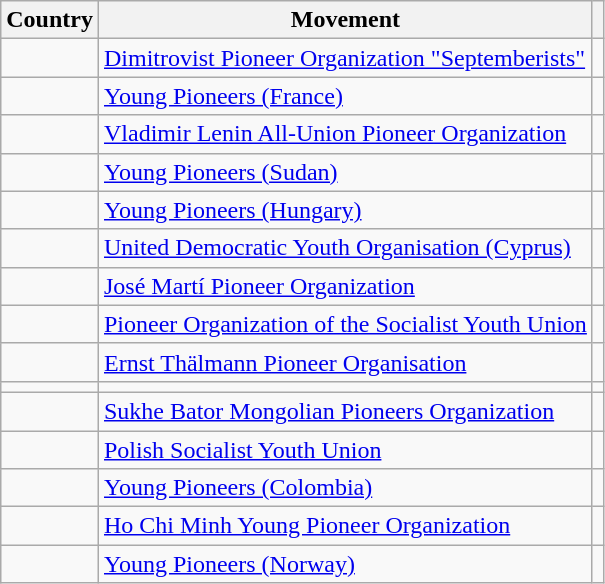<table class="wikitable">
<tr>
<th>Country</th>
<th>Movement</th>
<th></th>
</tr>
<tr>
<td></td>
<td><a href='#'>Dimitrovist Pioneer Organization "Septemberists"</a></td>
<td></td>
</tr>
<tr>
<td></td>
<td><a href='#'>Young Pioneers (France)</a></td>
<td></td>
</tr>
<tr>
<td></td>
<td><a href='#'>Vladimir Lenin All-Union Pioneer Organization</a></td>
<td></td>
</tr>
<tr>
<td></td>
<td><a href='#'>Young Pioneers (Sudan)</a></td>
<td></td>
</tr>
<tr>
<td></td>
<td><a href='#'>Young Pioneers (Hungary)</a></td>
<td></td>
</tr>
<tr>
<td></td>
<td><a href='#'>United Democratic Youth Organisation (Cyprus)</a></td>
<td></td>
</tr>
<tr>
<td></td>
<td><a href='#'>José Martí Pioneer Organization</a></td>
<td></td>
</tr>
<tr>
<td></td>
<td><a href='#'>Pioneer Organization of the Socialist Youth Union</a></td>
<td></td>
</tr>
<tr>
<td></td>
<td><a href='#'>Ernst Thälmann Pioneer Organisation</a></td>
<td></td>
</tr>
<tr>
<td></td>
<td></td>
<td></td>
</tr>
<tr>
<td></td>
<td><a href='#'>Sukhe Bator Mongolian Pioneers Organization</a></td>
<td></td>
</tr>
<tr>
<td></td>
<td><a href='#'>Polish Socialist Youth Union</a></td>
<td></td>
</tr>
<tr>
<td></td>
<td><a href='#'>Young Pioneers (Colombia)</a></td>
<td></td>
</tr>
<tr>
<td></td>
<td><a href='#'>Ho Chi Minh Young Pioneer Organization</a></td>
<td></td>
</tr>
<tr>
<td></td>
<td><a href='#'>Young Pioneers (Norway)</a></td>
<td></td>
</tr>
</table>
